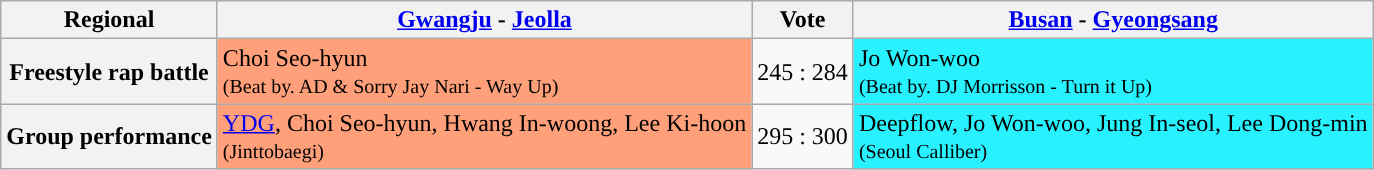<table class="wikitable">
<tr>
<th>Regional</th>
<th><a href='#'>Gwangju</a> - <a href='#'>Jeolla</a></th>
<th>Vote</th>
<th><a href='#'>Busan</a> - <a href='#'>Gyeongsang</a></th>
</tr>
<tr>
<th>Freestyle rap battle</th>
<td style="background:#FFA07A;">Choi Seo-hyun <br> <small>(Beat by. AD & Sorry Jay Nari - Way Up)</small></td>
<td>245 : 284</td>
<td style="background:#28f2ff;">Jo Won-woo <br> <small>(Beat by. DJ Morrisson - Turn it Up)</small></td>
</tr>
<tr>
<th>Group performance</th>
<td style="background:#FFA07A;"><a href='#'>YDG</a>, Choi Seo-hyun, Hwang In-woong, Lee Ki-hoon <br> <small>(Jinttobaegi)</small></td>
<td>295 : 300</td>
<td style="background:#28f2ff;">Deepflow, Jo Won-woo, Jung In-seol, Lee Dong-min <br> <small>(Seoul Calliber)</small></td>
</tr>
</table>
